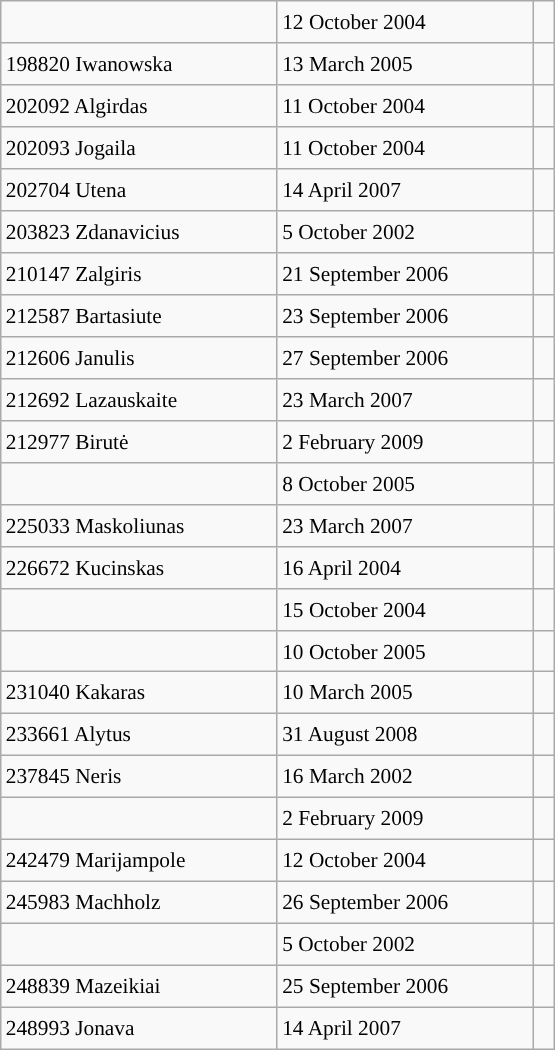<table class="wikitable" style="font-size: 89%; float: left; width: 26em; margin-right: 1em; height: 700px;">
<tr>
<td></td>
<td>12 October 2004</td>
<td> </td>
</tr>
<tr>
<td>198820 Iwanowska</td>
<td>13 March 2005</td>
<td> </td>
</tr>
<tr>
<td>202092 Algirdas</td>
<td>11 October 2004</td>
<td></td>
</tr>
<tr>
<td>202093 Jogaila</td>
<td>11 October 2004</td>
<td> </td>
</tr>
<tr>
<td>202704 Utena</td>
<td>14 April 2007</td>
<td> </td>
</tr>
<tr>
<td>203823 Zdanavicius</td>
<td>5 October 2002</td>
<td></td>
</tr>
<tr>
<td>210147 Zalgiris</td>
<td>21 September 2006</td>
<td> </td>
</tr>
<tr>
<td>212587 Bartasiute</td>
<td>23 September 2006</td>
<td> </td>
</tr>
<tr>
<td>212606 Janulis</td>
<td>27 September 2006</td>
<td> </td>
</tr>
<tr>
<td>212692 Lazauskaite</td>
<td>23 March 2007</td>
<td> </td>
</tr>
<tr>
<td>212977 Birutė</td>
<td>2 February 2009</td>
<td></td>
</tr>
<tr>
<td></td>
<td>8 October 2005</td>
<td> </td>
</tr>
<tr>
<td>225033 Maskoliunas</td>
<td>23 March 2007</td>
<td> </td>
</tr>
<tr>
<td>226672 Kucinskas</td>
<td>16 April 2004</td>
<td> </td>
</tr>
<tr>
<td></td>
<td>15 October 2004</td>
<td></td>
</tr>
<tr>
<td></td>
<td>10 October 2005</td>
<td> </td>
</tr>
<tr>
<td>231040 Kakaras</td>
<td>10 March 2005</td>
<td> </td>
</tr>
<tr>
<td>233661 Alytus</td>
<td>31 August 2008</td>
<td> </td>
</tr>
<tr>
<td>237845 Neris</td>
<td>16 March 2002</td>
<td> </td>
</tr>
<tr>
<td></td>
<td>2 February 2009</td>
<td> </td>
</tr>
<tr>
<td>242479 Marijampole</td>
<td>12 October 2004</td>
<td> </td>
</tr>
<tr>
<td>245983 Machholz</td>
<td>26 September 2006</td>
<td></td>
</tr>
<tr>
<td></td>
<td>5 October 2002</td>
<td></td>
</tr>
<tr>
<td>248839 Mazeikiai</td>
<td>25 September 2006</td>
<td></td>
</tr>
<tr>
<td>248993 Jonava</td>
<td>14 April 2007</td>
<td> </td>
</tr>
</table>
